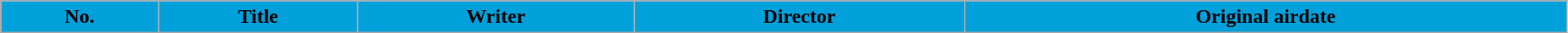<table class="wikitable plainrowheaders" style="width:98%;">
<tr>
<th style="background-color: #00A0DA;">No.</th>
<th style="background-color: #00A0DA;">Title</th>
<th style="background-color: #00A0DA;">Writer</th>
<th style="background-color: #00A0DA;">Director</th>
<th style="background-color: #00A0DA;">Original airdate<br></th>
</tr>
</table>
